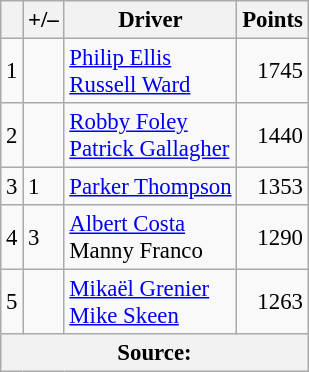<table class="wikitable" style="font-size: 95%;">
<tr>
<th scope="col"></th>
<th scope="col">+/–</th>
<th scope="col">Driver</th>
<th scope="col">Points</th>
</tr>
<tr>
<td align=center>1</td>
<td align=left></td>
<td> <a href='#'>Philip Ellis</a><br> <a href='#'>Russell Ward</a></td>
<td align=right>1745</td>
</tr>
<tr>
<td align=center>2</td>
<td align=left></td>
<td> <a href='#'>Robby Foley</a><br> <a href='#'>Patrick Gallagher</a></td>
<td align=right>1440</td>
</tr>
<tr>
<td align=center>3</td>
<td align=left> 1</td>
<td> <a href='#'>Parker Thompson</a></td>
<td align=right>1353</td>
</tr>
<tr>
<td align=center>4</td>
<td align=left> 3</td>
<td> <a href='#'>Albert Costa</a><br> Manny Franco</td>
<td align=right>1290</td>
</tr>
<tr>
<td align=center>5</td>
<td align=left></td>
<td> <a href='#'>Mikaël Grenier</a><br> <a href='#'>Mike Skeen</a></td>
<td align=right>1263</td>
</tr>
<tr>
<th colspan=5>Source:</th>
</tr>
</table>
